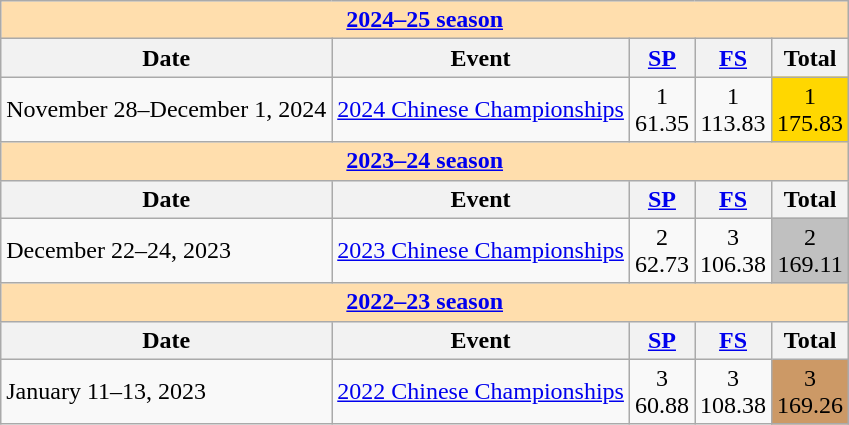<table class="wikitable">
<tr>
<td style="background-color: #ffdead; " colspan=5 align=center><a href='#'><strong>2024–25 season</strong></a></td>
</tr>
<tr>
<th>Date</th>
<th>Event</th>
<th><a href='#'>SP</a></th>
<th><a href='#'>FS</a></th>
<th>Total</th>
</tr>
<tr>
<td>November 28–December 1, 2024</td>
<td><a href='#'>2024 Chinese Championships</a></td>
<td align=center>1 <br> 61.35</td>
<td align=center>1 <br> 113.83</td>
<td align=center bgcolor=gold>1 <br> 175.83</td>
</tr>
<tr>
<td style="background-color: #ffdead; " colspan=5 align=center><a href='#'><strong>2023–24 season</strong></a></td>
</tr>
<tr>
<th>Date</th>
<th>Event</th>
<th><a href='#'>SP</a></th>
<th><a href='#'>FS</a></th>
<th>Total</th>
</tr>
<tr>
<td>December 22–24, 2023</td>
<td><a href='#'>2023 Chinese Championships</a></td>
<td align=center>2 <br> 62.73</td>
<td align=center>3 <br> 106.38</td>
<td align=center bgcolor=silver>2 <br> 169.11</td>
</tr>
<tr>
<td style="background-color: #ffdead; " colspan=5 align=center><a href='#'><strong>2022–23 season</strong></a></td>
</tr>
<tr>
<th>Date</th>
<th>Event</th>
<th><a href='#'>SP</a></th>
<th><a href='#'>FS</a></th>
<th>Total</th>
</tr>
<tr>
<td>January 11–13, 2023</td>
<td><a href='#'>2022 Chinese Championships</a></td>
<td align=center>3 <br> 60.88</td>
<td align=center>3 <br> 108.38</td>
<td align=center bgcolor=cc9966>3 <br> 169.26</td>
</tr>
</table>
